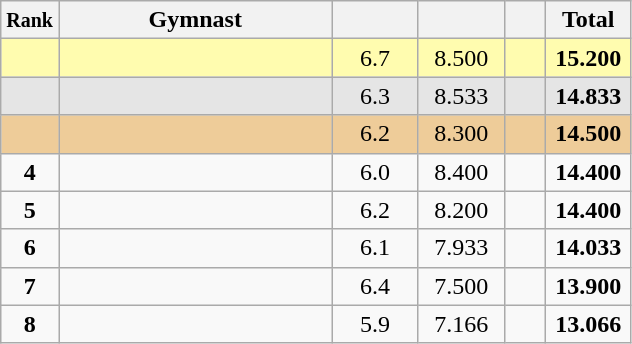<table style="text-align:center;" class="wikitable sortable">
<tr>
<th scope="col" style="width:15px;"><small>Rank</small></th>
<th scope="col" style="width:175px;">Gymnast</th>
<th scope="col" style="width:50px;"><small></small></th>
<th scope="col" style="width:50px;"><small></small></th>
<th scope="col" style="width:20px;"><small></small></th>
<th scope="col" style="width:50px;">Total</th>
</tr>
<tr style="background:#fffcaf;">
<td scope="row" style="text-align:center"><strong></strong></td>
<td style="text-align:left;"></td>
<td>6.7</td>
<td>8.500</td>
<td></td>
<td><strong>15.200</strong></td>
</tr>
<tr style="background:#e5e5e5;">
<td scope="row" style="text-align:center"><strong></strong></td>
<td style="text-align:left;"></td>
<td>6.3</td>
<td>8.533</td>
<td></td>
<td><strong>14.833</strong></td>
</tr>
<tr style="background:#ec9;">
<td scope="row" style="text-align:center"><strong></strong></td>
<td style="text-align:left;"></td>
<td>6.2</td>
<td>8.300</td>
<td></td>
<td><strong>14.500</strong></td>
</tr>
<tr>
<td scope="row" style="text-align:center"><strong>4</strong></td>
<td style="text-align:left;"></td>
<td>6.0</td>
<td>8.400</td>
<td></td>
<td><strong>14.400</strong></td>
</tr>
<tr>
<td scope="row" style="text-align:center"><strong>5</strong></td>
<td style="text-align:left;"></td>
<td>6.2</td>
<td>8.200</td>
<td></td>
<td><strong>14.400</strong></td>
</tr>
<tr>
<td scope="row" style="text-align:center"><strong>6</strong></td>
<td style="text-align:left;"></td>
<td>6.1</td>
<td>7.933</td>
<td></td>
<td><strong>14.033</strong></td>
</tr>
<tr>
<td scope="row" style="text-align:center"><strong>7</strong></td>
<td style="text-align:left;"></td>
<td>6.4</td>
<td>7.500</td>
<td></td>
<td><strong>13.900</strong></td>
</tr>
<tr>
<td scope="row" style="text-align:center"><strong>8</strong></td>
<td style="text-align:left;"></td>
<td>5.9</td>
<td>7.166</td>
<td></td>
<td><strong>13.066</strong></td>
</tr>
</table>
